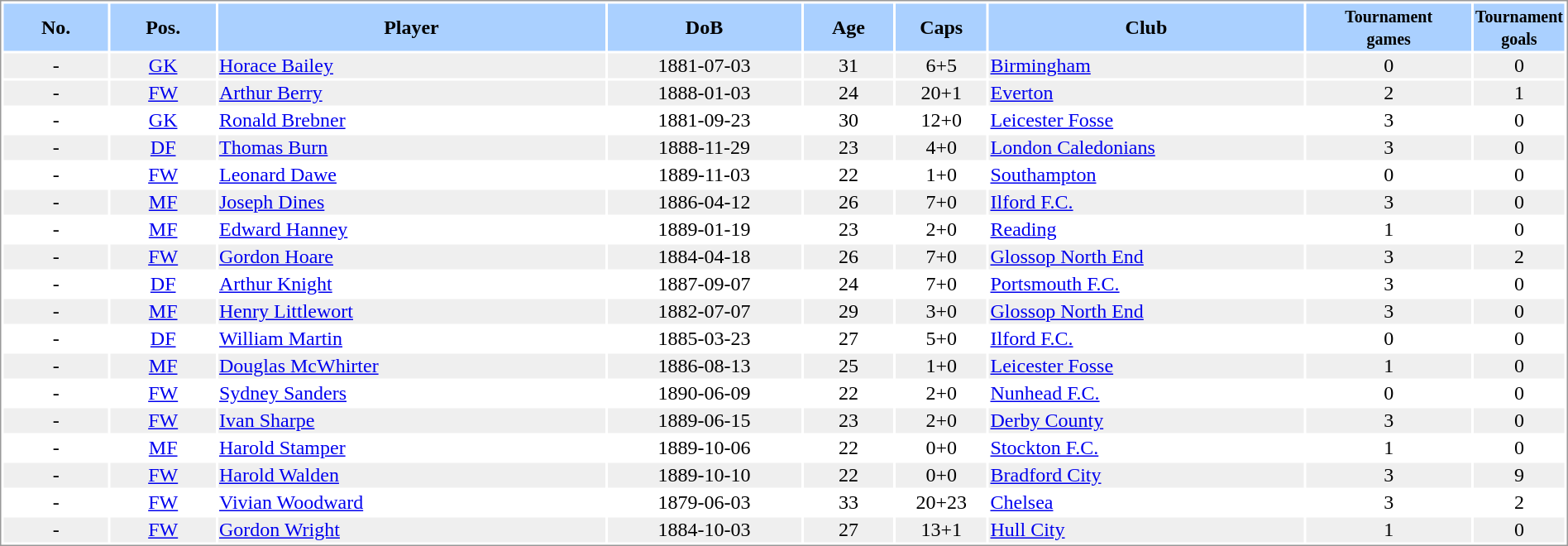<table border="0" width="100%" style="border: 1px solid #999; background-color:#FFFFFF; text-align:center">
<tr align="center" bgcolor="#AAD0FF">
<th width=7%>No.</th>
<th width=7%>Pos.</th>
<th width=26%>Player</th>
<th width=13%>DoB</th>
<th width=6%>Age</th>
<th width=6%>Caps</th>
<th width=21%>Club</th>
<th width=11%><small>Tournament<br>games</small></th>
<th width=11%><small>Tournament<br>goals</small></th>
</tr>
<tr bgcolor="#EFEFEF">
<td>-</td>
<td><a href='#'>GK</a></td>
<td align="left"><a href='#'>Horace Bailey</a></td>
<td>1881-07-03</td>
<td>31</td>
<td>6+5</td>
<td align="left"> <a href='#'>Birmingham</a></td>
<td>0</td>
<td>0</td>
</tr>
<tr bgcolor="#EFEFEF">
<td>-</td>
<td><a href='#'>FW</a></td>
<td align="left"><a href='#'>Arthur Berry</a></td>
<td>1888-01-03</td>
<td>24</td>
<td>20+1</td>
<td align="left"> <a href='#'>Everton</a></td>
<td>2</td>
<td>1</td>
</tr>
<tr>
<td>-</td>
<td><a href='#'>GK</a></td>
<td align="left"><a href='#'>Ronald Brebner</a></td>
<td>1881-09-23</td>
<td>30</td>
<td>12+0</td>
<td align="left"> 	<a href='#'>Leicester Fosse</a></td>
<td>3</td>
<td>0</td>
</tr>
<tr bgcolor="#EFEFEF">
<td>-</td>
<td><a href='#'>DF</a></td>
<td align="left"><a href='#'>Thomas Burn</a></td>
<td>1888-11-29</td>
<td>23</td>
<td>4+0</td>
<td align="left"> <a href='#'>London Caledonians</a></td>
<td>3</td>
<td>0</td>
</tr>
<tr>
<td>-</td>
<td><a href='#'>FW</a></td>
<td align="left"><a href='#'>Leonard Dawe</a></td>
<td>1889-11-03</td>
<td>22</td>
<td>1+0</td>
<td align="left"> <a href='#'>Southampton</a></td>
<td>0</td>
<td>0</td>
</tr>
<tr bgcolor="#EFEFEF">
<td>-</td>
<td><a href='#'>MF</a></td>
<td align="left"><a href='#'>Joseph Dines</a></td>
<td>1886-04-12</td>
<td>26</td>
<td>7+0</td>
<td align="left"> <a href='#'>Ilford F.C.</a></td>
<td>3</td>
<td>0</td>
</tr>
<tr>
<td>-</td>
<td><a href='#'>MF</a></td>
<td align="left"><a href='#'>Edward Hanney</a></td>
<td>1889-01-19</td>
<td>23</td>
<td>2+0</td>
<td align="left"> <a href='#'>Reading</a></td>
<td>1</td>
<td>0</td>
</tr>
<tr bgcolor="#EFEFEF">
<td>-</td>
<td><a href='#'>FW</a></td>
<td align="left"><a href='#'>Gordon Hoare</a></td>
<td>1884-04-18</td>
<td>26</td>
<td>7+0</td>
<td align="left"> <a href='#'>Glossop North End</a></td>
<td>3</td>
<td>2</td>
</tr>
<tr>
<td>-</td>
<td><a href='#'>DF</a></td>
<td align="left"><a href='#'>Arthur Knight</a></td>
<td>1887-09-07</td>
<td>24</td>
<td>7+0</td>
<td align="left"> <a href='#'>Portsmouth F.C.</a></td>
<td>3</td>
<td>0</td>
</tr>
<tr bgcolor="#EFEFEF">
<td>-</td>
<td><a href='#'>MF</a></td>
<td align="left"><a href='#'>Henry Littlewort</a></td>
<td>1882-07-07</td>
<td>29</td>
<td>3+0</td>
<td align="left"> <a href='#'>Glossop North End</a></td>
<td>3</td>
<td>0</td>
</tr>
<tr>
<td>-</td>
<td><a href='#'>DF</a></td>
<td align="left"><a href='#'>William Martin</a></td>
<td>1885-03-23</td>
<td>27</td>
<td>5+0</td>
<td align="left"> <a href='#'>Ilford F.C.</a></td>
<td>0</td>
<td>0</td>
</tr>
<tr bgcolor="#EFEFEF">
<td>-</td>
<td><a href='#'>MF</a></td>
<td align="left"><a href='#'>Douglas McWhirter</a></td>
<td>1886-08-13</td>
<td>25</td>
<td>1+0</td>
<td align="left"> <a href='#'>Leicester Fosse</a></td>
<td>1</td>
<td>0</td>
</tr>
<tr>
<td>-</td>
<td><a href='#'>FW</a></td>
<td align="left"><a href='#'>Sydney Sanders</a></td>
<td>1890-06-09</td>
<td>22</td>
<td>2+0</td>
<td align="left"> <a href='#'>Nunhead F.C.</a></td>
<td>0</td>
<td>0</td>
</tr>
<tr bgcolor="#EFEFEF">
<td>-</td>
<td><a href='#'>FW</a></td>
<td align="left"><a href='#'>Ivan Sharpe</a></td>
<td>1889-06-15</td>
<td>23</td>
<td>2+0</td>
<td align="left"> <a href='#'>Derby County</a></td>
<td>3</td>
<td>0</td>
</tr>
<tr>
<td>-</td>
<td><a href='#'>MF</a></td>
<td align="left"><a href='#'>Harold Stamper</a></td>
<td>1889-10-06</td>
<td>22</td>
<td>0+0</td>
<td align="left"> <a href='#'>Stockton F.C.</a></td>
<td>1</td>
<td>0</td>
</tr>
<tr bgcolor="#EFEFEF">
<td>-</td>
<td><a href='#'>FW</a></td>
<td align="left"><a href='#'>Harold Walden</a></td>
<td>1889-10-10</td>
<td>22</td>
<td>0+0</td>
<td align="left"> <a href='#'>Bradford City</a></td>
<td>3</td>
<td>9</td>
</tr>
<tr>
<td>-</td>
<td><a href='#'>FW</a></td>
<td align="left"><a href='#'>Vivian Woodward</a></td>
<td>1879-06-03</td>
<td>33</td>
<td>20+23</td>
<td align="left"> <a href='#'>Chelsea</a></td>
<td>3</td>
<td>2</td>
</tr>
<tr bgcolor="#EFEFEF">
<td>-</td>
<td><a href='#'>FW</a></td>
<td align="left"><a href='#'>Gordon Wright</a></td>
<td>1884-10-03</td>
<td>27</td>
<td>13+1</td>
<td align="left"> <a href='#'>Hull City</a></td>
<td>1</td>
<td>0</td>
</tr>
</table>
